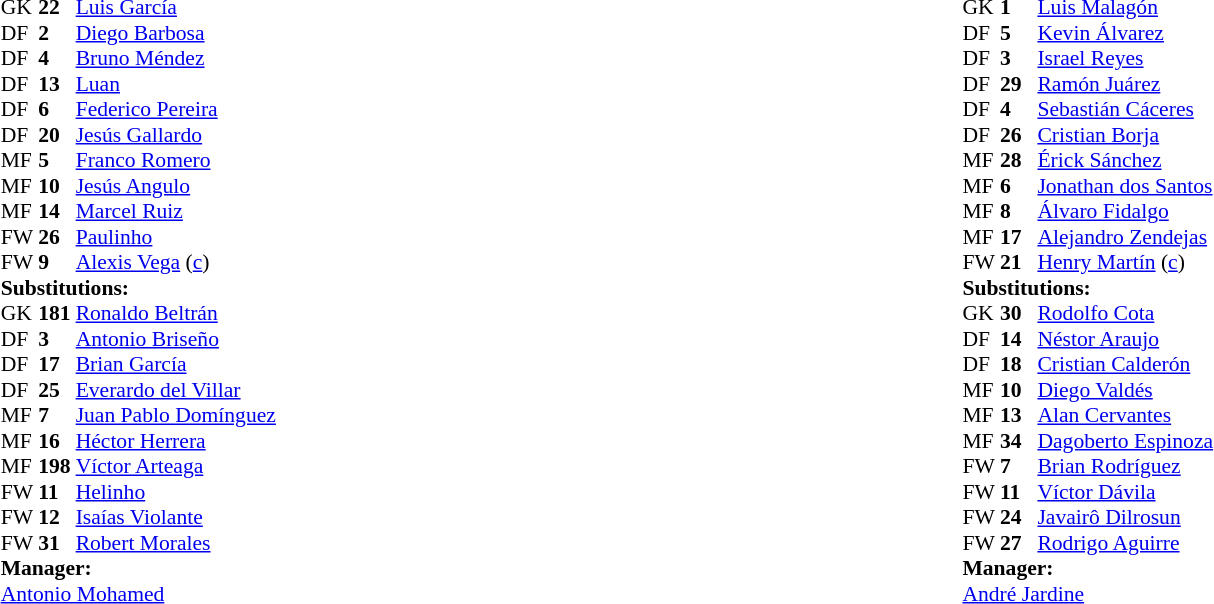<table width=100%>
<tr>
<td valign=top width=50%><br><table style="font-size:90%" cellspacing=0 cellpadding=0 align=center>
<tr>
<th width=25></th>
<th width=25></th>
</tr>
<tr>
<th width=25></th>
<th width=25></th>
</tr>
<tr>
<td>GK</td>
<td><strong>22</strong></td>
<td> <a href='#'>Luis García</a></td>
<td></td>
</tr>
<tr>
<td>DF</td>
<td><strong>2</strong></td>
<td> <a href='#'>Diego Barbosa</a></td>
</tr>
<tr>
<td>DF</td>
<td><strong>4</strong></td>
<td> <a href='#'>Bruno Méndez</a></td>
</tr>
<tr>
<td>DF</td>
<td><strong>13</strong></td>
<td> <a href='#'>Luan</a></td>
</tr>
<tr>
<td>DF</td>
<td><strong>6</strong></td>
<td> <a href='#'>Federico Pereira</a></td>
</tr>
<tr>
<td>DF</td>
<td><strong>20</strong></td>
<td> <a href='#'>Jesús Gallardo</a></td>
</tr>
<tr>
<td>MF</td>
<td><strong>5</strong></td>
<td> <a href='#'>Franco Romero</a></td>
</tr>
<tr>
<td>MF</td>
<td><strong>10</strong></td>
<td> <a href='#'>Jesús Angulo</a></td>
<td></td>
<td></td>
</tr>
<tr>
<td>MF</td>
<td><strong>14</strong></td>
<td> <a href='#'>Marcel Ruiz</a></td>
</tr>
<tr>
<td>FW</td>
<td><strong>26</strong></td>
<td> <a href='#'>Paulinho</a></td>
<td></td>
<td></td>
</tr>
<tr>
<td>FW</td>
<td><strong>9</strong></td>
<td> <a href='#'>Alexis Vega</a> (<a href='#'>c</a>)</td>
<td></td>
<td></td>
</tr>
<tr>
<td colspan=3><strong>Substitutions:</strong></td>
</tr>
<tr>
<td>GK</td>
<td><strong>181</strong></td>
<td> <a href='#'>Ronaldo Beltrán</a></td>
</tr>
<tr>
<td>DF</td>
<td><strong>3</strong></td>
<td> <a href='#'>Antonio Briseño</a></td>
</tr>
<tr>
<td>DF</td>
<td><strong>17</strong></td>
<td> <a href='#'>Brian García</a></td>
</tr>
<tr>
<td>DF</td>
<td><strong>25</strong></td>
<td> <a href='#'>Everardo del Villar</a></td>
</tr>
<tr>
<td>MF</td>
<td><strong>7</strong></td>
<td> <a href='#'>Juan Pablo Domínguez</a></td>
</tr>
<tr>
<td>MF</td>
<td><strong>16</strong></td>
<td> <a href='#'>Héctor Herrera</a></td>
<td></td>
<td></td>
</tr>
<tr>
<td>MF</td>
<td><strong>198</strong></td>
<td> <a href='#'>Víctor Arteaga</a></td>
</tr>
<tr>
<td>FW</td>
<td><strong>11</strong></td>
<td> <a href='#'>Helinho</a></td>
</tr>
<tr>
<td>FW</td>
<td><strong>12</strong></td>
<td> <a href='#'>Isaías Violante</a></td>
<td></td>
<td></td>
</tr>
<tr>
<td>FW</td>
<td><strong>31</strong></td>
<td> <a href='#'>Robert Morales</a></td>
<td></td>
<td></td>
</tr>
<tr>
<td colspan=3><strong>Manager:</strong></td>
</tr>
<tr>
<td colspan=4> <a href='#'>Antonio Mohamed</a></td>
</tr>
</table>
</td>
<td valign=top></td>
<td valign=top width=50%><br><table style="font-size:90%" cellspacing=0 cellpadding=0 align=center>
<tr>
<th width=25></th>
<th width=25></th>
</tr>
<tr>
<td>GK</td>
<td><strong>1</strong></td>
<td> <a href='#'>Luis Malagón</a></td>
</tr>
<tr>
<td>DF</td>
<td><strong>5</strong></td>
<td> <a href='#'>Kevin Álvarez</a></td>
<td></td>
<td></td>
</tr>
<tr>
<td>DF</td>
<td><strong>3</strong></td>
<td> <a href='#'>Israel Reyes</a></td>
</tr>
<tr>
<td>DF</td>
<td><strong>29</strong></td>
<td> <a href='#'>Ramón Juárez</a></td>
<td></td>
<td></td>
</tr>
<tr>
<td>DF</td>
<td><strong>4</strong></td>
<td> <a href='#'>Sebastián Cáceres</a></td>
<td></td>
</tr>
<tr>
<td>DF</td>
<td><strong>26</strong></td>
<td> <a href='#'>Cristian Borja</a></td>
<td></td>
<td></td>
</tr>
<tr>
<td>MF</td>
<td><strong>28</strong></td>
<td> <a href='#'>Érick Sánchez</a></td>
</tr>
<tr>
<td>MF</td>
<td><strong>6</strong></td>
<td> <a href='#'>Jonathan dos Santos</a></td>
<td></td>
<td></td>
</tr>
<tr>
<td>MF</td>
<td><strong>8</strong></td>
<td> <a href='#'>Álvaro Fidalgo</a></td>
</tr>
<tr>
<td>MF</td>
<td><strong>17</strong></td>
<td> <a href='#'>Alejandro Zendejas</a></td>
</tr>
<tr>
<td>FW</td>
<td><strong>21</strong></td>
<td> <a href='#'>Henry Martín</a> (<a href='#'>c</a>)</td>
<td></td>
<td></td>
</tr>
<tr>
<td colspan=3><strong>Substitutions:</strong></td>
</tr>
<tr>
<td>GK</td>
<td><strong>30</strong></td>
<td> <a href='#'>Rodolfo Cota</a></td>
</tr>
<tr>
<td>DF</td>
<td><strong>14</strong></td>
<td> <a href='#'>Néstor Araujo</a></td>
</tr>
<tr>
<td>DF</td>
<td><strong>18</strong></td>
<td> <a href='#'>Cristian Calderón</a></td>
</tr>
<tr>
<td>MF</td>
<td><strong>10</strong></td>
<td> <a href='#'>Diego Valdés</a></td>
<td></td>
<td></td>
</tr>
<tr>
<td>MF</td>
<td><strong>13</strong></td>
<td> <a href='#'>Alan Cervantes</a></td>
</tr>
<tr>
<td>MF</td>
<td><strong>34</strong></td>
<td> <a href='#'>Dagoberto Espinoza</a></td>
</tr>
<tr>
<td>FW</td>
<td><strong>7</strong></td>
<td> <a href='#'>Brian Rodríguez</a></td>
<td></td>
<td></td>
</tr>
<tr>
<td>FW</td>
<td><strong>11</strong></td>
<td> <a href='#'>Víctor Dávila</a></td>
<td></td>
<td></td>
</tr>
<tr>
<td>FW</td>
<td><strong>24</strong></td>
<td> <a href='#'>Javairô Dilrosun</a></td>
<td></td>
<td></td>
</tr>
<tr>
<td>FW</td>
<td><strong>27</strong></td>
<td> <a href='#'>Rodrigo Aguirre</a></td>
<td></td>
<td></td>
</tr>
<tr>
<td colspan=3><strong>Manager:</strong></td>
</tr>
<tr>
<td colspan=4> <a href='#'>André Jardine</a></td>
</tr>
</table>
</td>
</tr>
</table>
